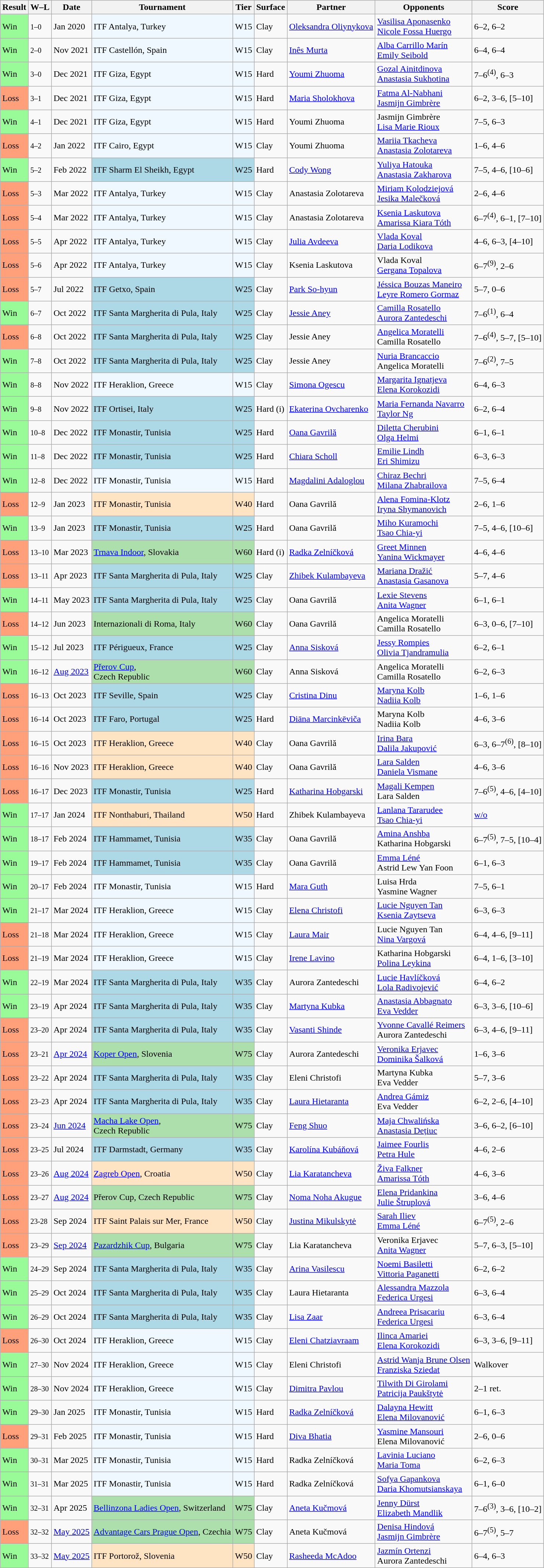<table class="sortable wikitable">
<tr>
<th>Result</th>
<th class="unsortable">W–L</th>
<th>Date</th>
<th>Tournament</th>
<th>Tier</th>
<th>Surface</th>
<th>Partner</th>
<th>Opponents</th>
<th class=unsortable>Score</th>
</tr>
<tr>
<td style="background:#98fb98;">Win</td>
<td><small>1–0</small></td>
<td>Jan 2020</td>
<td style="background:#f0f8ff;">ITF Antalya, Turkey</td>
<td style="background:#f0f8ff;">W15</td>
<td>Clay</td>
<td> <a href='#'>Oleksandra Oliynykova</a></td>
<td> <a href='#'>Vasilisa Aponasenko</a> <br>  <a href='#'>Nicole Fossa Huergo</a></td>
<td>6–2, 6–2</td>
</tr>
<tr>
<td style="background:#98fb98;">Win</td>
<td><small>2–0</small></td>
<td>Nov 2021</td>
<td style="background:#f0f8ff;">ITF Castellón, Spain</td>
<td style="background:#f0f8ff;">W15</td>
<td>Clay</td>
<td> <a href='#'>Inês Murta</a></td>
<td> <a href='#'>Alba Carrillo Marín</a> <br>  <a href='#'>Emily Seibold</a></td>
<td>6–4, 6–4</td>
</tr>
<tr>
<td style="background:#98fb98;">Win</td>
<td><small>3–0</small></td>
<td>Dec 2021</td>
<td style="background:#f0f8ff;">ITF Giza, Egypt</td>
<td style="background:#f0f8ff;">W15</td>
<td>Hard</td>
<td> <a href='#'>Youmi Zhuoma</a></td>
<td> <a href='#'>Gozal Ainitdinova</a> <br>  <a href='#'>Anastasia Sukhotina</a></td>
<td>7–6<sup>(4)</sup>, 6–3</td>
</tr>
<tr>
<td bgcolor="FFA07A">Loss</td>
<td><small>3–1</small></td>
<td>Dec 2021</td>
<td style="background:#f0f8ff;">ITF Giza, Egypt</td>
<td style="background:#f0f8ff;">W15</td>
<td>Hard</td>
<td> <a href='#'>Maria Sholokhova</a></td>
<td> <a href='#'>Fatma Al-Nabhani</a> <br>  <a href='#'>Jasmijn Gimbrère</a></td>
<td>6–2, 3–6, [5–10]</td>
</tr>
<tr>
<td style="background:#98fb98;">Win</td>
<td><small>4–1</small></td>
<td>Dec 2021</td>
<td style="background:#f0f8ff;">ITF Giza, Egypt</td>
<td style="background:#f0f8ff;">W15</td>
<td>Hard</td>
<td> Youmi Zhuoma</td>
<td> Jasmijn Gimbrère <br>  <a href='#'>Lisa Marie Rioux</a></td>
<td>7–5, 6–3</td>
</tr>
<tr>
<td bgcolor="FFA07A">Loss</td>
<td><small>4–2</small></td>
<td>Jan 2022</td>
<td style="background:#f0f8ff;">ITF Cairo, Egypt</td>
<td style="background:#f0f8ff;">W15</td>
<td>Clay</td>
<td> Youmi Zhuoma</td>
<td> <a href='#'>Mariia Tkacheva</a> <br>  <a href='#'>Anastasia Zolotareva</a></td>
<td>1–6, 4–6</td>
</tr>
<tr>
<td style="background:#98fb98;">Win</td>
<td><small>5–2</small></td>
<td>Feb 2022</td>
<td style="background:lightblue;">ITF Sharm El Sheikh, Egypt</td>
<td style="background:lightblue;">W25</td>
<td>Hard</td>
<td> <a href='#'>Cody Wong</a></td>
<td> <a href='#'>Yuliya Hatouka</a> <br>  <a href='#'>Anastasia Zakharova</a></td>
<td>7–5, 4–6, [10–6]</td>
</tr>
<tr>
<td bgcolor="FFA07A">Loss</td>
<td><small>5–3</small></td>
<td>Mar 2022</td>
<td style="background:#f0f8ff;">ITF Antalya, Turkey</td>
<td style="background:#f0f8ff;">W15</td>
<td>Clay</td>
<td> Anastasia Zolotareva</td>
<td> <a href='#'>Miriam Kolodziejová</a> <br>  <a href='#'>Jesika Malečková</a></td>
<td>2–6, 4–6</td>
</tr>
<tr>
<td bgcolor="FFA07A">Loss</td>
<td><small>5–4</small></td>
<td>Mar 2022</td>
<td style="background:#f0f8ff;">ITF Antalya, Turkey</td>
<td style="background:#f0f8ff;">W15</td>
<td>Clay</td>
<td> Anastasia Zolotareva</td>
<td> <a href='#'>Ksenia Laskutova</a> <br>  <a href='#'>Amarissa Kiara Tóth</a></td>
<td>6–7<sup>(4)</sup>, 6–1, [7–10]</td>
</tr>
<tr>
<td bgcolor="FFA07A">Loss</td>
<td><small>5–5</small></td>
<td>Apr 2022</td>
<td style="background:#f0f8ff;">ITF Antalya, Turkey</td>
<td style="background:#f0f8ff;">W15</td>
<td>Clay</td>
<td> <a href='#'>Julia Avdeeva</a></td>
<td> <a href='#'>Vlada Koval</a> <br>  <a href='#'>Daria Lodikova</a></td>
<td>4–6, 6–3, [4–10]</td>
</tr>
<tr>
<td bgcolor="FFA07A">Loss</td>
<td><small>5–6</small></td>
<td>Apr 2022</td>
<td style="background:#f0f8ff;">ITF Antalya, Turkey</td>
<td style="background:#f0f8ff;">W15</td>
<td>Clay</td>
<td> Ksenia Laskutova</td>
<td> Vlada Koval <br>  <a href='#'>Gergana Topalova</a></td>
<td>6–7<sup>(9)</sup>, 2–6</td>
</tr>
<tr>
<td bgcolor="FFA07A">Loss</td>
<td><small>5–7</small></td>
<td>Jul 2022</td>
<td style="background:lightblue;">ITF Getxo, Spain</td>
<td style="background:lightblue;">W25</td>
<td>Clay</td>
<td> <a href='#'>Park So-hyun</a></td>
<td> <a href='#'>Jéssica Bouzas Maneiro</a> <br>  <a href='#'>Leyre Romero Gormaz</a></td>
<td>5–7, 0–6</td>
</tr>
<tr>
<td style="background:#98fb98;">Win</td>
<td><small>6–7</small></td>
<td>Oct 2022</td>
<td style="background:lightblue;">ITF Santa Margherita di Pula, Italy</td>
<td style="background:lightblue;">W25</td>
<td>Clay</td>
<td> <a href='#'>Jessie Aney</a></td>
<td> <a href='#'>Camilla Rosatello</a> <br>  <a href='#'>Aurora Zantedeschi</a></td>
<td>7–6<sup>(1)</sup>, 6–4</td>
</tr>
<tr>
<td bgcolor="FFA07A">Loss</td>
<td><small>6–8</small></td>
<td>Oct 2022</td>
<td style="background:lightblue;">ITF Santa Margherita di Pula, Italy</td>
<td style="background:lightblue;">W25</td>
<td>Clay</td>
<td> Jessie Aney</td>
<td> <a href='#'>Angelica Moratelli</a> <br>  Camilla Rosatello</td>
<td>7–6<sup>(4)</sup>, 5–7, [5–10]</td>
</tr>
<tr>
<td style="background:#98fb98;">Win</td>
<td><small>7–8</small></td>
<td>Oct 2022</td>
<td style="background:lightblue;">ITF Santa Margherita di Pula, Italy</td>
<td style="background:lightblue;">W25</td>
<td>Clay</td>
<td> Jessie Aney</td>
<td> <a href='#'>Nuria Brancaccio</a> <br>  Angelica Moratelli</td>
<td>7–6<sup>(2)</sup>, 7–5</td>
</tr>
<tr>
<td style="background:#98fb98;">Win</td>
<td><small>8–8</small></td>
<td>Nov 2022</td>
<td style="background:#f0f8ff;">ITF Heraklion, Greece</td>
<td style="background:#f0f8ff;">W15</td>
<td>Clay</td>
<td> <a href='#'>Simona Ogescu</a></td>
<td> <a href='#'>Margarita Ignatjeva</a> <br>  <a href='#'>Elena Korokozidi</a></td>
<td>6–4, 6–3</td>
</tr>
<tr>
<td style="background:#98fb98;">Win</td>
<td><small>9–8</small></td>
<td>Nov 2022</td>
<td style="background:lightblue;">ITF Ortisei, Italy</td>
<td style="background:lightblue;">W25</td>
<td>Hard (i)</td>
<td> <a href='#'>Ekaterina Ovcharenko</a></td>
<td> <a href='#'>Maria Fernanda Navarro</a> <br>  <a href='#'>Taylor Ng</a></td>
<td>6–2, 6–4</td>
</tr>
<tr>
<td style="background:#98fb98;">Win</td>
<td><small>10–8</small></td>
<td>Dec 2022</td>
<td style="background:lightblue;">ITF Monastir, Tunisia</td>
<td style="background:lightblue;">W25</td>
<td>Hard</td>
<td> <a href='#'>Oana Gavrilă</a></td>
<td> <a href='#'>Diletta Cherubini</a> <br>  <a href='#'>Olga Helmi</a></td>
<td>6–1, 6–1</td>
</tr>
<tr>
<td style="background:#98fb98;">Win</td>
<td><small>11–8</small></td>
<td>Dec 2022</td>
<td style="background:lightblue;">ITF Monastir, Tunisia</td>
<td style="background:lightblue;">W25</td>
<td>Hard</td>
<td> <a href='#'>Chiara Scholl</a></td>
<td> <a href='#'>Emilie Lindh</a> <br>  <a href='#'>Eri Shimizu</a></td>
<td>6–3, 6–3</td>
</tr>
<tr>
<td style="background:#98fb98;">Win</td>
<td><small>12–8</small></td>
<td>Dec 2022</td>
<td style="background:#f0f8ff;">ITF Monastir, Tunisia</td>
<td style="background:#f0f8ff;">W15</td>
<td>Hard</td>
<td> <a href='#'>Magdalini Adaloglou</a></td>
<td> <a href='#'>Chiraz Bechri</a> <br>  <a href='#'>Milana Zhabrailova</a></td>
<td>7–5, 6–4</td>
</tr>
<tr>
<td bgcolor="FFA07A">Loss</td>
<td><small>12–9</small></td>
<td>Jan 2023</td>
<td style="background:#ffe4c4;">ITF Monastir, Tunisia</td>
<td style="background:#ffe4c4;">W40</td>
<td>Hard</td>
<td> Oana Gavrilă</td>
<td> <a href='#'>Alena Fomina-Klotz</a> <br>  <a href='#'>Iryna Shymanovich</a></td>
<td>2–6, 1–6</td>
</tr>
<tr>
<td style="background:#98fb98;">Win</td>
<td><small>13–9</small></td>
<td>Jan 2023</td>
<td style="background:lightblue;">ITF Monastir, Tunisia</td>
<td style="background:lightblue;">W25</td>
<td>Hard</td>
<td> Oana Gavrilă</td>
<td> <a href='#'>Miho Kuramochi</a> <br>  <a href='#'>Tsao Chia-yi</a></td>
<td>7–5, 4–6, [10–6]</td>
</tr>
<tr>
<td bgcolor="FFA07A">Loss</td>
<td><small>13–10</small></td>
<td>Mar 2023</td>
<td style="background:#addfad;"><a href='#'>Trnava Indoor</a>, Slovakia</td>
<td style="background:#addfad;">W60</td>
<td>Hard (i)</td>
<td> <a href='#'>Radka Zelníčková</a></td>
<td> <a href='#'>Greet Minnen</a> <br>  <a href='#'>Yanina Wickmayer</a></td>
<td>4–6, 4–6</td>
</tr>
<tr>
<td bgcolor="FFA07A">Loss</td>
<td><small>13–11</small></td>
<td>Apr 2023</td>
<td style="background:lightblue;">ITF Santa Margherita di Pula, Italy</td>
<td style="background:lightblue;">W25</td>
<td>Clay</td>
<td> <a href='#'>Zhibek Kulambayeva</a></td>
<td> <a href='#'>Mariana Dražić</a> <br>  <a href='#'>Anastasia Gasanova</a></td>
<td>5–7, 4–6</td>
</tr>
<tr>
<td style="background:#98fb98;">Win</td>
<td><small>14–11</small></td>
<td>May 2023</td>
<td style="background:lightblue;">ITF Santa Margherita di Pula, Italy</td>
<td style="background:lightblue;">W25</td>
<td>Clay</td>
<td> Oana Gavrilă</td>
<td> <a href='#'>Lexie Stevens</a> <br>  <a href='#'>Anita Wagner</a></td>
<td>6–1, 6–1</td>
</tr>
<tr>
<td bgcolor="FFA07A">Loss</td>
<td><small>14–12</small></td>
<td>Jun 2023</td>
<td style="background:#addfad;">Internazionali di Roma, Italy</td>
<td style="background:#addfad;">W60</td>
<td>Clay</td>
<td> Oana Gavrilă</td>
<td> Angelica Moratelli <br>  Camilla Rosatello</td>
<td>6–3, 0–6, [7–10]</td>
</tr>
<tr>
<td style="background:#98fb98;">Win</td>
<td><small>15–12</small></td>
<td>Jul 2023</td>
<td style="background:lightblue;">ITF Périgueux, France</td>
<td style="background:lightblue;">W25</td>
<td>Clay</td>
<td> <a href='#'>Anna Sisková</a></td>
<td> <a href='#'>Jessy Rompies</a> <br>  <a href='#'>Olivia Tjandramulia</a></td>
<td>6–2, 6–1</td>
</tr>
<tr>
<td style="background:#98fb98;">Win</td>
<td><small>16–12</small></td>
<td><a href='#'>Aug 2023</a></td>
<td style="background:#addfad;"><a href='#'>Přerov Cup</a>, <br>Czech Republic</td>
<td style="background:#addfad;">W60</td>
<td>Clay</td>
<td> Anna Sisková</td>
<td> Angelica Moratelli <br>  Camilla Rosatello</td>
<td>6–2, 6–3</td>
</tr>
<tr>
<td bgcolor=#ffa07a>Loss</td>
<td><small>16–13</small></td>
<td>Oct 2023</td>
<td style="background:lightblue;">ITF Seville, Spain</td>
<td style="background:lightblue;">W25</td>
<td>Clay</td>
<td> <a href='#'>Cristina Dinu</a></td>
<td> <a href='#'>Maryna Kolb</a> <br>  <a href='#'>Nadiia Kolb</a></td>
<td>1–6, 1–6</td>
</tr>
<tr>
<td bgcolor=#ffa07a>Loss</td>
<td><small>16–14</small></td>
<td>Oct 2023</td>
<td style="background:lightblue;">ITF Faro, Portugal</td>
<td style="background:lightblue;">W25</td>
<td>Hard</td>
<td> <a href='#'>Diāna Marcinkēviča</a></td>
<td> Maryna Kolb <br>  Nadiia Kolb</td>
<td>4–6, 3–6</td>
</tr>
<tr>
<td bgcolor=#ffa07a>Loss</td>
<td><small>16–15</small></td>
<td>Oct 2023</td>
<td style="background:#ffe4c4;">ITF Heraklion, Greece</td>
<td style="background:#ffe4c4;">W40</td>
<td>Clay</td>
<td> Oana Gavrilă</td>
<td> <a href='#'>Irina Bara</a> <br>  <a href='#'>Dalila Jakupović</a></td>
<td>6–3, 6–7<sup>(6)</sup>, [8–10]</td>
</tr>
<tr>
<td bgcolor=#ffa07a>Loss</td>
<td><small>16–16</small></td>
<td>Nov 2023</td>
<td style="background:#ffe4c4;">ITF Heraklion, Greece</td>
<td style="background:#ffe4c4;">W40</td>
<td>Clay</td>
<td> Oana Gavrilă</td>
<td> <a href='#'>Lara Salden</a> <br>  <a href='#'>Daniela Vismane</a></td>
<td>4–6, 3–6</td>
</tr>
<tr>
<td bgcolor=#ffa07a>Loss</td>
<td><small>16–17</small></td>
<td>Dec 2023</td>
<td style="background:lightblue;">ITF Monastir, Tunisia</td>
<td style="background:lightblue;">W25</td>
<td>Hard</td>
<td> <a href='#'>Katharina Hobgarski</a></td>
<td> <a href='#'>Magali Kempen</a> <br>  Lara Salden</td>
<td>7–6<sup>(5)</sup>, 4–6, [4–10]</td>
</tr>
<tr>
<td style="background:#98fb98;">Win</td>
<td><small>17–17</small></td>
<td>Jan 2024</td>
<td style="background:#ffe4c4;">ITF Nonthaburi, Thailand</td>
<td style="background:#ffe4c4;">W50</td>
<td>Hard</td>
<td> Zhibek Kulambayeva</td>
<td> <a href='#'>Lanlana Tararudee</a> <br>  <a href='#'>Tsao Chia-yi</a></td>
<td><a href='#'>w/o</a></td>
</tr>
<tr>
<td style="background:#98fb98;">Win</td>
<td><small>18–17</small></td>
<td>Feb 2024</td>
<td style="background:lightblue;">ITF Hammamet, Tunisia</td>
<td style="background:lightblue;">W35</td>
<td>Clay</td>
<td> Oana Gavrilă</td>
<td> <a href='#'>Amina Anshba</a> <br>  Katharina Hobgarski</td>
<td>6–7<sup>(5)</sup>, 7–5, [10–4]</td>
</tr>
<tr>
<td style="background:#98fb98;">Win</td>
<td><small>19–17</small></td>
<td>Feb 2024</td>
<td style="background:lightblue;">ITF Hammamet, Tunisia</td>
<td style="background:lightblue;">W35</td>
<td>Clay</td>
<td> Oana Gavrilă</td>
<td> <a href='#'>Emma Léné</a> <br>  Astrid Lew Yan Foon</td>
<td>6–1, 6–3</td>
</tr>
<tr>
<td style="background:#98fb98;">Win</td>
<td><small>20–17</small></td>
<td>Feb 2024</td>
<td style="background:#f0f8ff;">ITF Monastir, Tunisia</td>
<td style="background:#f0f8ff;">W15</td>
<td>Hard</td>
<td> <a href='#'>Mara Guth</a></td>
<td> Luisa Hrda <br>  Yasmine Wagner</td>
<td>7–5, 6–1</td>
</tr>
<tr>
<td style="background:#98fb98;">Win</td>
<td><small>21–17</small></td>
<td>Mar 2024</td>
<td style="background:#f0f8ff;">ITF Heraklion, Greece</td>
<td style="background:#f0f8ff;">W15</td>
<td>Clay</td>
<td> <a href='#'>Elena Christofi</a></td>
<td> <a href='#'>Lucie Nguyen Tan</a> <br>  <a href='#'>Ksenia Zaytseva</a></td>
<td>6–3, 6–3</td>
</tr>
<tr>
<td bgcolor=#ffa07a>Loss</td>
<td><small>21–18</small></td>
<td>Mar 2024</td>
<td style="background:#f0f8ff;">ITF Heraklion, Greece</td>
<td style="background:#f0f8ff;">W15</td>
<td>Clay</td>
<td> <a href='#'>Laura Mair</a></td>
<td> Lucie Nguyen Tan <br>  <a href='#'>Nina Vargová</a></td>
<td>6–4, 4–6, [9–11]</td>
</tr>
<tr>
<td bgcolor=#ffa07a>Loss</td>
<td><small>21–19</small></td>
<td>Mar 2024</td>
<td style="background:#f0f8ff;">ITF Heraklion, Greece</td>
<td style="background:#f0f8ff;">W15</td>
<td>Clay</td>
<td> <a href='#'>Irene Lavino</a></td>
<td> Katharina Hobgarski <br>  <a href='#'>Polina Leykina</a></td>
<td>6–4, 1–6, [3–10]</td>
</tr>
<tr>
<td style="background:#98fb98;">Win</td>
<td><small>22–19</small></td>
<td>Mar 2024</td>
<td style="background:lightblue;">ITF Santa Margherita di Pula, Italy</td>
<td style="background:lightblue;">W35</td>
<td>Clay</td>
<td> Aurora Zantedeschi</td>
<td> <a href='#'>Lucie Havlíčková</a> <br>  <a href='#'>Lola Radivojević</a></td>
<td>6–4, 6–2</td>
</tr>
<tr>
<td style="background:#98fb98;">Win</td>
<td><small>23–19</small></td>
<td>Apr 2024</td>
<td style="background:lightblue;">ITF Santa Margherita di Pula, Italy</td>
<td style="background:lightblue;">W35</td>
<td>Clay</td>
<td> <a href='#'>Martyna Kubka</a></td>
<td> <a href='#'>Anastasia Abbagnato</a> <br>  <a href='#'>Eva Vedder</a></td>
<td>6–3, 3–6, [10–6]</td>
</tr>
<tr>
<td style="background:#ffa07a;">Loss</td>
<td><small>23–20</small></td>
<td>Apr 2024</td>
<td style="background:lightblue;">ITF Santa Margherita di Pula, Italy</td>
<td style="background:lightblue;">W35</td>
<td>Clay</td>
<td> <a href='#'>Vasanti Shinde</a></td>
<td> <a href='#'>Yvonne Cavallé Reimers</a> <br>  Aurora Zantedeschi</td>
<td>6–3, 4–6, [9–11]</td>
</tr>
<tr>
<td style="background:#ffa07a;">Loss</td>
<td><small>23–21</small></td>
<td><a href='#'>Apr 2024</a></td>
<td style="background:#addfad;"><a href='#'>Koper Open</a>, Slovenia</td>
<td style="background:#addfad;">W75</td>
<td>Clay</td>
<td> Aurora Zantedeschi</td>
<td> <a href='#'>Veronika Erjavec</a> <br>  <a href='#'>Dominika Šalková</a></td>
<td>1–6, 3–6</td>
</tr>
<tr>
<td style="background:#ffa07a;">Loss</td>
<td><small>23–22</small></td>
<td>Apr 2024</td>
<td style="background:lightblue;">ITF Santa Margherita di Pula, Italy</td>
<td style="background:lightblue;">W35</td>
<td>Clay</td>
<td> Eleni Christofi</td>
<td> Martyna Kubka <br>  Eva Vedder</td>
<td>5–7, 3–6</td>
</tr>
<tr>
<td style="background:#ffa07a;">Loss</td>
<td><small>23–23</small></td>
<td>Apr 2024</td>
<td style="background:lightblue;">ITF Santa Margherita di Pula, Italy</td>
<td style="background:lightblue;">W35</td>
<td>Clay</td>
<td> <a href='#'>Laura Hietaranta</a></td>
<td> <a href='#'>Andrea Gámiz</a> <br>  Eva Vedder</td>
<td>6–2, 2–6, [4–10]</td>
</tr>
<tr>
<td style="background:#ffa07a;">Loss</td>
<td><small>23–24</small></td>
<td><a href='#'>Jun 2024</a></td>
<td style="background:#addfad;"><a href='#'>Macha Lake Open</a>, <br>Czech Republic</td>
<td style="background:#addfad;">W75</td>
<td>Clay</td>
<td> <a href='#'>Feng Shuo</a></td>
<td> <a href='#'>Maja Chwalińska</a> <br>  <a href='#'>Anastasia Dețiuc</a></td>
<td>3–6, 6–2, [6–10]</td>
</tr>
<tr>
<td style="background:#ffa07a;">Loss</td>
<td><small>23–25</small></td>
<td>Jul 2024</td>
<td style="background:lightblue">ITF Darmstadt, Germany</td>
<td style="background:lightblue">W35</td>
<td>Clay</td>
<td> <a href='#'>Karolína Kubáňová</a></td>
<td> <a href='#'>Jaimee Fourlis</a> <br>  <a href='#'>Petra Hule</a></td>
<td>4–6, 2–6</td>
</tr>
<tr>
<td style="background:#ffa07a;">Loss</td>
<td><small>23–26</small></td>
<td><a href='#'>Aug 2024</a></td>
<td style="background:#ffe4c4;"><a href='#'>Zagreb Open</a>, Croatia</td>
<td style="background:#ffe4c4;">W50</td>
<td>Clay</td>
<td> <a href='#'>Lia Karatancheva</a></td>
<td> <a href='#'>Živa Falkner</a> <br>  <a href='#'>Amarissa Tóth</a></td>
<td>4–6, 3–6</td>
</tr>
<tr>
<td style="background:#ffa07a;">Loss</td>
<td><small>23–27</small></td>
<td><a href='#'>Aug 2024</a></td>
<td style="background:#addfad;">Přerov Cup, Czech Republic</td>
<td style="background:#addfad;">W75</td>
<td>Clay</td>
<td> <a href='#'>Noma Noha Akugue</a></td>
<td> <a href='#'>Elena Pridankina</a> <br>  <a href='#'>Julie Štruplová</a></td>
<td>3–6, 4–6</td>
</tr>
<tr>
<td bgcolor="FFA07A">Loss</td>
<td><small>23-28</small></td>
<td>Sep 2024</td>
<td style="background:#ffe4c4;">ITF Saint Palais sur Mer, France</td>
<td style="background:#ffe4c4;">W50</td>
<td>Clay</td>
<td> <a href='#'>Justina Mikulskytė</a></td>
<td> <a href='#'>Sarah Iliev</a> <br>  <a href='#'>Emma Léné</a></td>
<td>6–7<sup>(5)</sup>, 2–6</td>
</tr>
<tr>
<td style="background:#ffa07a;">Loss</td>
<td><small>23–29</small></td>
<td><a href='#'>Sep 2024</a></td>
<td style="background:#addfad;"><a href='#'>Pazardzhik Cup</a>, Bulgaria</td>
<td style="background:#addfad;">W75</td>
<td>Clay</td>
<td> Lia Karatancheva</td>
<td> Veronika Erjavec <br>  <a href='#'>Anita Wagner</a></td>
<td>5–7, 6–3, [5–10]</td>
</tr>
<tr>
<td style="background:#98fb98;">Win</td>
<td><small>24–29</small></td>
<td>Sep 2024</td>
<td style="background:lightblue;">ITF Santa Margherita di Pula, Italy</td>
<td style="background:lightblue;">W35</td>
<td>Clay</td>
<td> <a href='#'>Arina Vasilescu</a></td>
<td> <a href='#'>Noemi Basiletti</a> <br>  <a href='#'>Vittoria Paganetti</a></td>
<td>6–2, 6–2</td>
</tr>
<tr>
<td style="background:#98fb98;">Win</td>
<td><small>25–29</small></td>
<td>Oct 2024</td>
<td style="background:lightblue;">ITF Santa Margherita di Pula, Italy</td>
<td style="background:lightblue;">W35</td>
<td>Clay</td>
<td> Laura Hietaranta</td>
<td> <a href='#'>Alessandra Mazzola</a> <br>  <a href='#'>Federica Urgesi</a></td>
<td>6–3, 6–4</td>
</tr>
<tr>
<td style="background:#98fb98;">Win</td>
<td><small>26–29</small></td>
<td>Oct 2024</td>
<td style="background:lightblue;">ITF Santa Margherita di Pula, Italy</td>
<td style="background:lightblue;">W35</td>
<td>Clay</td>
<td> <a href='#'>Lisa Zaar</a></td>
<td> <a href='#'>Andreea Prisacariu</a> <br>  <a href='#'>Federica Urgesi</a></td>
<td>6–3, 6–4</td>
</tr>
<tr>
<td style="background:#ffa07a;">Loss</td>
<td><small>26–30</small></td>
<td>Oct 2024</td>
<td style="background:#f0f8ff;">ITF Heraklion, Greece</td>
<td style="background:#f0f8ff;">W15</td>
<td>Clay</td>
<td> <a href='#'>Eleni Chatziavraam</a></td>
<td> <a href='#'>Ilinca Amariei</a> <br>  <a href='#'>Elena Korokozidi</a></td>
<td>6–3, 3–6, [9–11]</td>
</tr>
<tr>
<td style="background:#98fb98;">Win</td>
<td><small>27–30</small></td>
<td>Nov 2024</td>
<td style="background:#f0f8ff;">ITF Heraklion, Greece</td>
<td style="background:#f0f8ff;">W15</td>
<td>Clay</td>
<td> Eleni Christofi</td>
<td> <a href='#'>Astrid Wanja Brune Olsen</a> <br>  <a href='#'>Franziska Sziedat</a></td>
<td>Walkover</td>
</tr>
<tr>
<td style="background:#98fb98;">Win</td>
<td><small>28–30</small></td>
<td>Nov 2024</td>
<td style="background:#f0f8ff;">ITF Heraklion, Greece</td>
<td style="background:#f0f8ff;">W15</td>
<td>Clay</td>
<td> <a href='#'>Dimitra Pavlou</a></td>
<td> <a href='#'>Tilwith Di Girolami</a> <br>  <a href='#'>Patricija Paukštytė</a></td>
<td>2–1 ret.</td>
</tr>
<tr>
<td style="background:#98fb98;">Win</td>
<td><small>29–30</small></td>
<td>Jan 2025</td>
<td style="background:#f0f8ff;">ITF Monastir, Tunisia</td>
<td style="background:#f0f8ff;">W15</td>
<td>Hard</td>
<td> <a href='#'>Radka Zelníčková</a></td>
<td> <a href='#'>Dalayna Hewitt</a> <br>  <a href='#'>Elena Milovanović</a></td>
<td>6–1, 6–3</td>
</tr>
<tr>
<td style="background:#ffa07a;">Loss</td>
<td><small>29–31</small></td>
<td>Feb 2025</td>
<td style="background:#f0f8ff;">ITF Monastir, Tunisia</td>
<td style="background:#f0f8ff;">W15</td>
<td>Hard</td>
<td> <a href='#'>Diva Bhatia</a></td>
<td> <a href='#'>Yasmine Mansouri</a> <br>  Elena Milovanović</td>
<td>2–6, 0–6</td>
</tr>
<tr>
<td style="background:#98fb98;">Win</td>
<td><small>30–31</small></td>
<td>Mar 2025</td>
<td style="background:#f0f8ff;">ITF Monastir, Tunisia</td>
<td style="background:#f0f8ff;">W15</td>
<td>Hard</td>
<td> Radka Zelníčková</td>
<td> <a href='#'>Lavinia Luciano</a> <br>  <a href='#'>Maria Toma</a></td>
<td>6–2, 6–3</td>
</tr>
<tr>
<td style="background:#98fb98;">Win</td>
<td><small>31–31</small></td>
<td>Mar 2025</td>
<td style="background:#f0f8ff;">ITF Monastir, Tunisia</td>
<td style="background:#f0f8ff;">W15</td>
<td>Hard</td>
<td> Radka Zelníčková</td>
<td> <a href='#'>Sofya Gapankova</a> <br>  <a href='#'>Daria Khomutsianskaya</a></td>
<td>6–1, 6–0</td>
</tr>
<tr>
<td style="background:#98fb98;">Win</td>
<td><small>32–31</small></td>
<td>Apr 2025</td>
<td style="background:#addfad;"><a href='#'>Bellinzona Ladies Open</a>, Switzerland</td>
<td style="background:#addfad;">W75</td>
<td>Clay</td>
<td> <a href='#'>Aneta Kučmová</a></td>
<td> <a href='#'>Jenny Dürst</a> <br>  <a href='#'>Elizabeth Mandlik</a></td>
<td>7–6<sup>(3)</sup>, 3–6, [10–2]</td>
</tr>
<tr>
<td style="background:#ffa07a;">Loss</td>
<td><small>32–32</small></td>
<td><a href='#'>May 2025</a></td>
<td style="background:#addfad;"><a href='#'>Advantage Cars Prague Open</a>, Czechia</td>
<td style="background:#addfad;">W75</td>
<td>Clay</td>
<td> Aneta Kučmová</td>
<td> <a href='#'>Denisa Hindová</a> <br>  <a href='#'>Jasmijn Gimbrère</a></td>
<td>6–7<sup>(5)</sup>, 5–7</td>
</tr>
<tr>
<td style="background:#98fb98;">Win</td>
<td><small>33–32</small></td>
<td><a href='#'>May 2025</a></td>
<td style="background:#ffe4c4;">ITF Portorož, Slovenia</td>
<td style="background:#ffe4c4;">W50</td>
<td>Clay</td>
<td> <a href='#'>Rasheeda McAdoo</a></td>
<td> <a href='#'>Jazmín Ortenzi</a> <br>  Aurora Zantedeschi</td>
<td>6–4, 6–3</td>
</tr>
</table>
